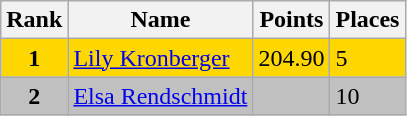<table class="wikitable">
<tr>
<th>Rank</th>
<th>Name</th>
<th>Points</th>
<th>Places</th>
</tr>
<tr bgcolor=gold>
<td align=center><strong>1</strong></td>
<td> <a href='#'>Lily Kronberger</a></td>
<td>204.90</td>
<td>5</td>
</tr>
<tr bgcolor=silver>
<td align=center><strong>2</strong></td>
<td> <a href='#'>Elsa Rendschmidt</a></td>
<td></td>
<td>10</td>
</tr>
</table>
